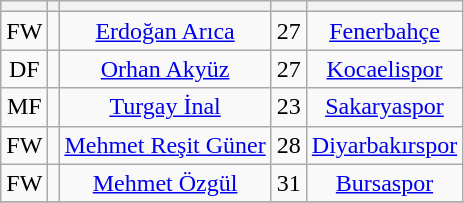<table class="wikitable sortable" style="text-align: center">
<tr>
<th></th>
<th></th>
<th></th>
<th></th>
<th></th>
</tr>
<tr>
<td>FW</td>
<td></td>
<td><a href='#'>Erdoğan Arıca</a></td>
<td>27</td>
<td><a href='#'>Fenerbahçe</a></td>
</tr>
<tr>
<td>DF</td>
<td></td>
<td><a href='#'>Orhan Akyüz</a></td>
<td>27</td>
<td><a href='#'>Kocaelispor</a></td>
</tr>
<tr>
<td>MF</td>
<td></td>
<td><a href='#'>Turgay İnal</a></td>
<td>23</td>
<td><a href='#'>Sakaryaspor</a></td>
</tr>
<tr>
<td>FW</td>
<td></td>
<td><a href='#'>Mehmet Reşit Güner</a></td>
<td>28</td>
<td><a href='#'>Diyarbakırspor</a></td>
</tr>
<tr>
<td>FW</td>
<td></td>
<td><a href='#'>Mehmet Özgül</a></td>
<td>31</td>
<td><a href='#'>Bursaspor</a></td>
</tr>
<tr>
</tr>
</table>
